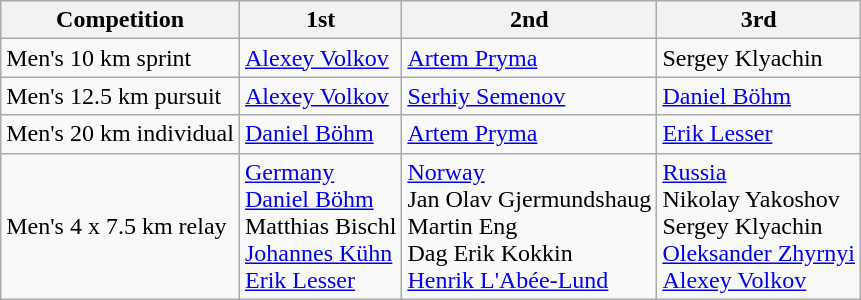<table class="wikitable">
<tr>
<th>Competition</th>
<th>1st</th>
<th>2nd</th>
<th>3rd</th>
</tr>
<tr>
<td>Men's 10 km sprint</td>
<td> <a href='#'>Alexey Volkov</a></td>
<td> <a href='#'>Artem Pryma</a></td>
<td> Sergey Klyachin</td>
</tr>
<tr>
<td>Men's 12.5 km pursuit</td>
<td> <a href='#'>Alexey Volkov</a></td>
<td> <a href='#'>Serhiy Semenov</a></td>
<td> <a href='#'>Daniel Böhm</a></td>
</tr>
<tr>
<td>Men's 20 km individual</td>
<td> <a href='#'>Daniel Böhm</a></td>
<td> <a href='#'>Artem Pryma</a></td>
<td> <a href='#'>Erik Lesser</a></td>
</tr>
<tr>
<td>Men's 4 x 7.5 km relay</td>
<td> <a href='#'>Germany</a><br><a href='#'>Daniel Böhm</a><br>Matthias Bischl<br><a href='#'>Johannes Kühn</a><br><a href='#'>Erik Lesser</a></td>
<td> <a href='#'>Norway</a><br>Jan Olav Gjermundshaug<br>Martin Eng<br>Dag Erik Kokkin<br><a href='#'>Henrik L'Abée-Lund</a></td>
<td> <a href='#'>Russia</a><br>Nikolay Yakoshov<br>Sergey Klyachin<br><a href='#'>Oleksander Zhyrnyi</a><br><a href='#'>Alexey Volkov</a></td>
</tr>
</table>
